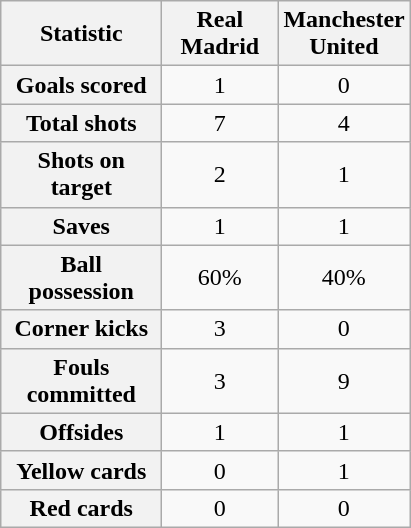<table class="wikitable plainrowheaders" style="text-align:center">
<tr>
<th scope="col" style="width:100px">Statistic</th>
<th scope="col" style="width:70px">Real Madrid</th>
<th scope="col" style="width:70px">Manchester United</th>
</tr>
<tr>
<th scope=row>Goals scored</th>
<td>1</td>
<td>0</td>
</tr>
<tr>
<th scope=row>Total shots</th>
<td>7</td>
<td>4</td>
</tr>
<tr>
<th scope=row>Shots on target</th>
<td>2</td>
<td>1</td>
</tr>
<tr>
<th scope=row>Saves</th>
<td>1</td>
<td>1</td>
</tr>
<tr>
<th scope=row>Ball possession</th>
<td>60%</td>
<td>40%</td>
</tr>
<tr>
<th scope=row>Corner kicks</th>
<td>3</td>
<td>0</td>
</tr>
<tr>
<th scope=row>Fouls committed</th>
<td>3</td>
<td>9</td>
</tr>
<tr>
<th scope=row>Offsides</th>
<td>1</td>
<td>1</td>
</tr>
<tr>
<th scope=row>Yellow cards</th>
<td>0</td>
<td>1</td>
</tr>
<tr>
<th scope=row>Red cards</th>
<td>0</td>
<td>0</td>
</tr>
</table>
